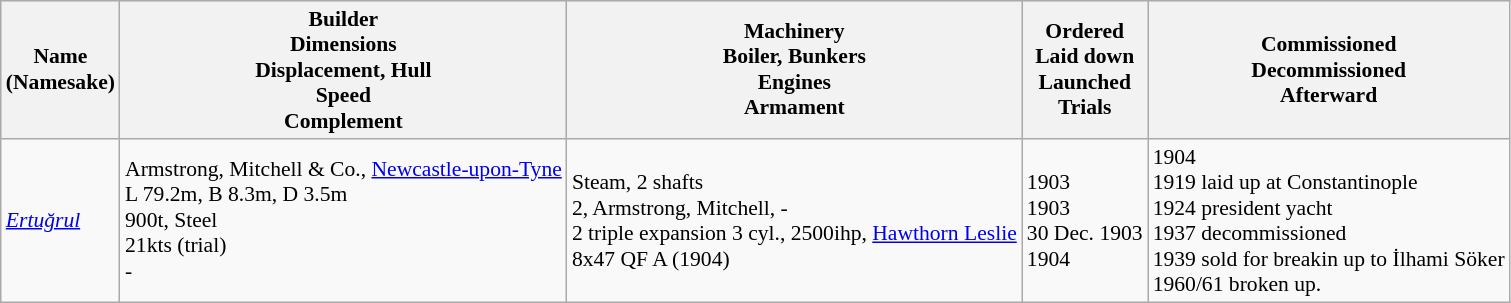<table class="wikitable" style="font-size:90%;">
<tr bgcolor="#e6e9ff">
<th>Name<br>(Namesake)</th>
<th>Builder<br>Dimensions<br>Displacement, Hull<br>Speed<br>Complement</th>
<th>Machinery<br>Boiler, Bunkers<br>Engines<br>Armament</th>
<th>Ordered<br>Laid down<br>Launched<br>Trials</th>
<th>Commissioned<br>Decommissioned<br>Afterward</th>
</tr>
<tr ---->
<td><a href='#'><em>Ertuğrul</em></a></td>
<td> Armstrong, Mitchell & Co., <a href='#'>Newcastle-upon-Tyne</a><br>L 79.2m, B 8.3m, D 3.5m<br>900t, Steel<br>21kts (trial)<br>-</td>
<td>Steam, 2 shafts<br>2, Armstrong, Mitchell, -<br>2 triple expansion 3 cyl., 2500ihp, <a href='#'>Hawthorn Leslie</a><br>8x47 QF A (1904)</td>
<td>1903<br>1903<br>30 Dec. 1903<br>1904</td>
<td>1904<br>1919 laid up at Constantinople<br>1924 president yacht<br>1937 decommissioned<br>1939 sold for breakin up to İlhami Söker<br>1960/61 broken up.</td>
</tr>
</table>
